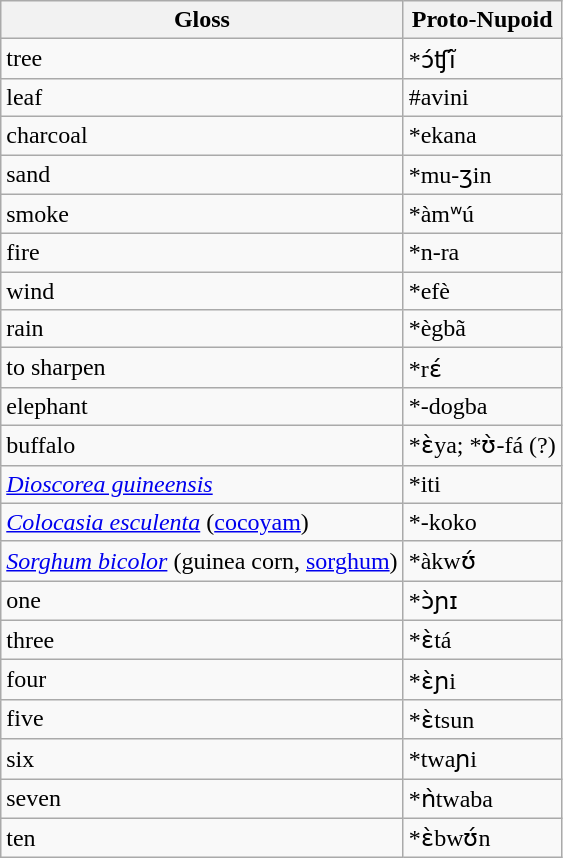<table class="wikitable sortable">
<tr>
<th>Gloss</th>
<th>Proto-Nupoid</th>
</tr>
<tr>
<td>tree</td>
<td>*ɔ́ʧĩ́</td>
</tr>
<tr>
<td>leaf</td>
<td>#avini</td>
</tr>
<tr>
<td>charcoal</td>
<td>*ekana</td>
</tr>
<tr>
<td>sand</td>
<td>*mu-ʒin</td>
</tr>
<tr>
<td>smoke</td>
<td>*àmʷú</td>
</tr>
<tr>
<td>fire</td>
<td>*n-ra</td>
</tr>
<tr>
<td>wind</td>
<td>*efè</td>
</tr>
<tr>
<td>rain</td>
<td>*ègbã</td>
</tr>
<tr>
<td>to sharpen</td>
<td>*rɛ́</td>
</tr>
<tr>
<td>elephant</td>
<td>*-dogba</td>
</tr>
<tr>
<td>buffalo</td>
<td>*ɛ̀ya; *ʊ̀-fá (?)</td>
</tr>
<tr>
<td><em><a href='#'>Dioscorea guineensis</a></em></td>
<td>*iti</td>
</tr>
<tr>
<td><em><a href='#'>Colocasia esculenta</a></em> (<a href='#'>cocoyam</a>)</td>
<td>*-koko</td>
</tr>
<tr>
<td><em><a href='#'>Sorghum bicolor</a></em> (guinea corn, <a href='#'>sorghum</a>)</td>
<td>*àkwʊ́</td>
</tr>
<tr>
<td>one</td>
<td>*ɔ̀ɲɪ</td>
</tr>
<tr>
<td>three</td>
<td>*ɛ̀tá</td>
</tr>
<tr>
<td>four</td>
<td>*ɛ̀ɲi</td>
</tr>
<tr>
<td>five</td>
<td>*ɛ̀tsun</td>
</tr>
<tr>
<td>six</td>
<td>*twaɲi</td>
</tr>
<tr>
<td>seven</td>
<td>*ǹtwaba</td>
</tr>
<tr>
<td>ten</td>
<td>*ɛ̀bwʊ́n</td>
</tr>
</table>
